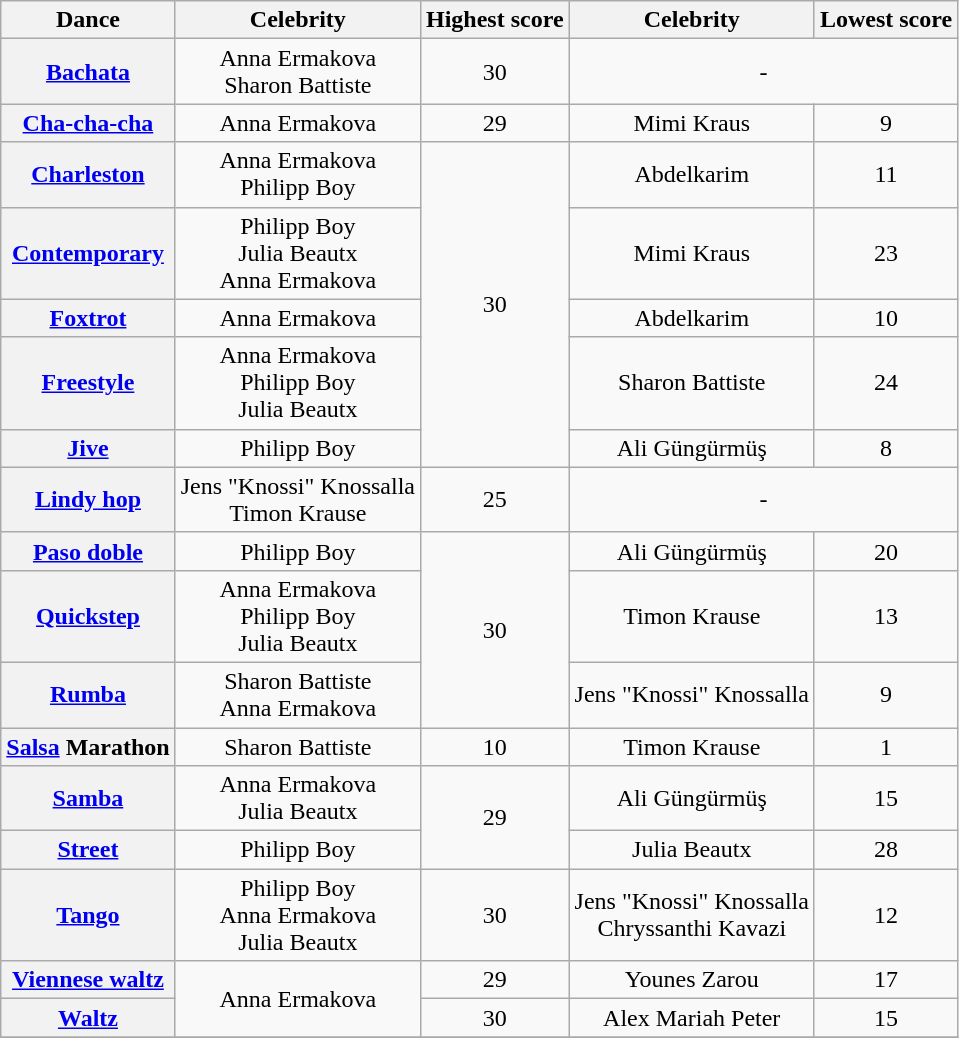<table class="wikitable sortable" style="text-align:center">
<tr>
<th>Dance</th>
<th class="sortable">Celebrity</th>
<th>Highest score</th>
<th class="sortable">Celebrity</th>
<th>Lowest score</th>
</tr>
<tr>
<th><a href='#'>Bachata</a></th>
<td>Anna Ermakova<br>Sharon Battiste</td>
<td>30</td>
<td colspan="2">-</td>
</tr>
<tr>
<th><a href='#'>Cha-cha-cha</a></th>
<td>Anna Ermakova</td>
<td>29</td>
<td>Mimi Kraus</td>
<td>9</td>
</tr>
<tr>
<th><a href='#'>Charleston</a></th>
<td>Anna Ermakova<br>Philipp Boy</td>
<td rowspan="5">30</td>
<td>Abdelkarim</td>
<td>11</td>
</tr>
<tr>
<th><a href='#'>Contemporary</a></th>
<td>Philipp Boy<br>Julia Beautx<br>Anna Ermakova</td>
<td>Mimi Kraus</td>
<td>23</td>
</tr>
<tr>
<th><a href='#'>Foxtrot</a></th>
<td>Anna Ermakova</td>
<td>Abdelkarim</td>
<td>10</td>
</tr>
<tr>
<th><a href='#'>Freestyle</a></th>
<td>Anna Ermakova<br>Philipp Boy<br>Julia Beautx</td>
<td>Sharon Battiste</td>
<td>24</td>
</tr>
<tr>
<th><a href='#'>Jive</a></th>
<td>Philipp Boy</td>
<td>Ali Güngürmüş</td>
<td>8</td>
</tr>
<tr>
<th><a href='#'>Lindy hop</a></th>
<td>Jens "Knossi" Knossalla<br>Timon Krause</td>
<td>25</td>
<td colspan="2">-</td>
</tr>
<tr>
<th><a href='#'>Paso doble</a></th>
<td>Philipp Boy</td>
<td rowspan="3">30</td>
<td>Ali Güngürmüş</td>
<td>20</td>
</tr>
<tr>
<th><a href='#'>Quickstep</a></th>
<td>Anna Ermakova<br>Philipp Boy<br>Julia Beautx</td>
<td>Timon Krause</td>
<td>13</td>
</tr>
<tr>
<th><a href='#'>Rumba</a></th>
<td>Sharon Battiste<br>Anna Ermakova</td>
<td>Jens "Knossi" Knossalla</td>
<td>9</td>
</tr>
<tr>
<th><a href='#'>Salsa</a> Marathon</th>
<td>Sharon Battiste</td>
<td>10</td>
<td>Timon Krause</td>
<td>1</td>
</tr>
<tr>
<th><a href='#'>Samba</a></th>
<td>Anna Ermakova<br>Julia Beautx</td>
<td rowspan="2">29</td>
<td>Ali Güngürmüş</td>
<td>15</td>
</tr>
<tr>
<th><a href='#'>Street</a></th>
<td>Philipp Boy</td>
<td>Julia Beautx</td>
<td>28</td>
</tr>
<tr>
<th><a href='#'>Tango</a></th>
<td>Philipp Boy<br>Anna Ermakova<br>Julia Beautx</td>
<td>30</td>
<td>Jens "Knossi" Knossalla<br>Chryssanthi Kavazi</td>
<td>12</td>
</tr>
<tr>
<th><a href='#'>Viennese waltz</a></th>
<td rowspan="2">Anna Ermakova</td>
<td>29</td>
<td>Younes Zarou</td>
<td>17</td>
</tr>
<tr>
<th><a href='#'>Waltz</a></th>
<td>30</td>
<td>Alex Mariah Peter</td>
<td>15</td>
</tr>
<tr>
</tr>
</table>
